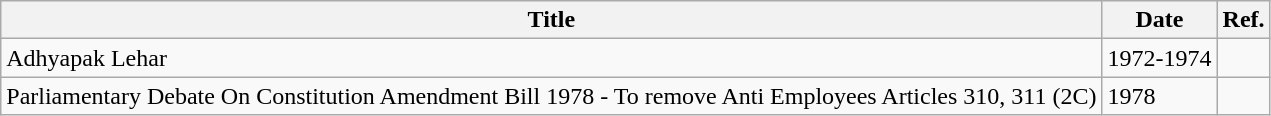<table class="wikitable">
<tr>
<th>Title</th>
<th>Date</th>
<th>Ref.</th>
</tr>
<tr>
<td>Adhyapak Lehar</td>
<td>1972-1974</td>
<td></td>
</tr>
<tr>
<td>Parliamentary Debate On Constitution Amendment Bill 1978 - To remove Anti Employees Articles 310, 311 (2C)</td>
<td>1978</td>
<td></td>
</tr>
</table>
